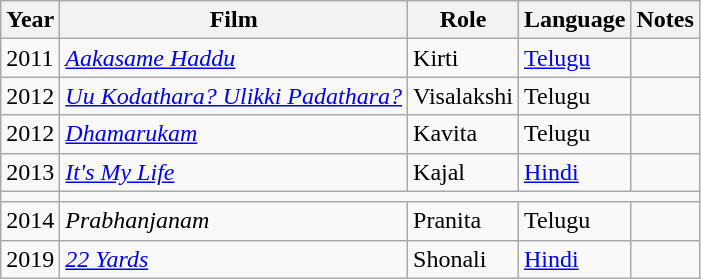<table class="wikitable sortable">
<tr>
<th>Year</th>
<th>Film</th>
<th>Role</th>
<th>Language</th>
<th>Notes</th>
</tr>
<tr>
<td>2011</td>
<td><em><a href='#'>Aakasame Haddu</a></em></td>
<td>Kirti</td>
<td><a href='#'>Telugu</a></td>
<td></td>
</tr>
<tr>
<td>2012</td>
<td><em><a href='#'>Uu Kodathara? Ulikki Padathara?</a></em></td>
<td>Visalakshi</td>
<td>Telugu</td>
<td></td>
</tr>
<tr>
<td>2012</td>
<td><em><a href='#'>Dhamarukam</a></em></td>
<td>Kavita</td>
<td>Telugu</td>
<td></td>
</tr>
<tr>
<td>2013</td>
<td><em><a href='#'>It's My Life</a></em></td>
<td>Kajal</td>
<td><a href='#'>Hindi</a></td>
<td></td>
</tr>
<tr>
<td></td>
</tr>
<tr>
<td>2014</td>
<td><em>Prabhanjanam</em></td>
<td>Pranita</td>
<td>Telugu</td>
<td></td>
</tr>
<tr>
<td>2019</td>
<td><em><a href='#'>22 Yards</a></em></td>
<td>Shonali</td>
<td><a href='#'>Hindi</a></td>
<td></td>
</tr>
</table>
